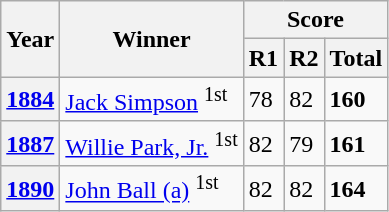<table class="wikitable">
<tr>
<th rowspan=2>Year</th>
<th rowspan=2>Winner</th>
<th colspan=5>Score</th>
</tr>
<tr>
<th>R1</th>
<th>R2</th>
<th>Total</th>
</tr>
<tr>
<th><a href='#'>1884</a></th>
<td> <a href='#'>Jack Simpson</a> <sup>1st</sup></td>
<td>78</td>
<td>82</td>
<td><strong>160</strong></td>
</tr>
<tr>
<th><a href='#'>1887</a></th>
<td> <a href='#'>Willie Park, Jr.</a> <sup>1st</sup></td>
<td>82</td>
<td>79</td>
<td><strong>161</strong></td>
</tr>
<tr>
<th><a href='#'>1890</a></th>
<td> <a href='#'>John Ball (a)</a> <sup>1st</sup></td>
<td>82</td>
<td>82</td>
<td><strong>164</strong></td>
</tr>
</table>
